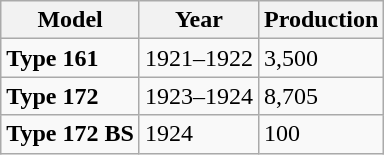<table class=wikitable>
<tr>
<th>Model</th>
<th>Year</th>
<th>Production</th>
</tr>
<tr>
<td rowspan=1><strong>Type 161</strong></td>
<td>1921–1922</td>
<td>3,500</td>
</tr>
<tr>
<td rowspan=1><strong>Type 172</strong></td>
<td>1923–1924</td>
<td>8,705</td>
</tr>
<tr>
<td rowspan=1><strong>Type 172 BS</strong></td>
<td>1924</td>
<td>100</td>
</tr>
</table>
